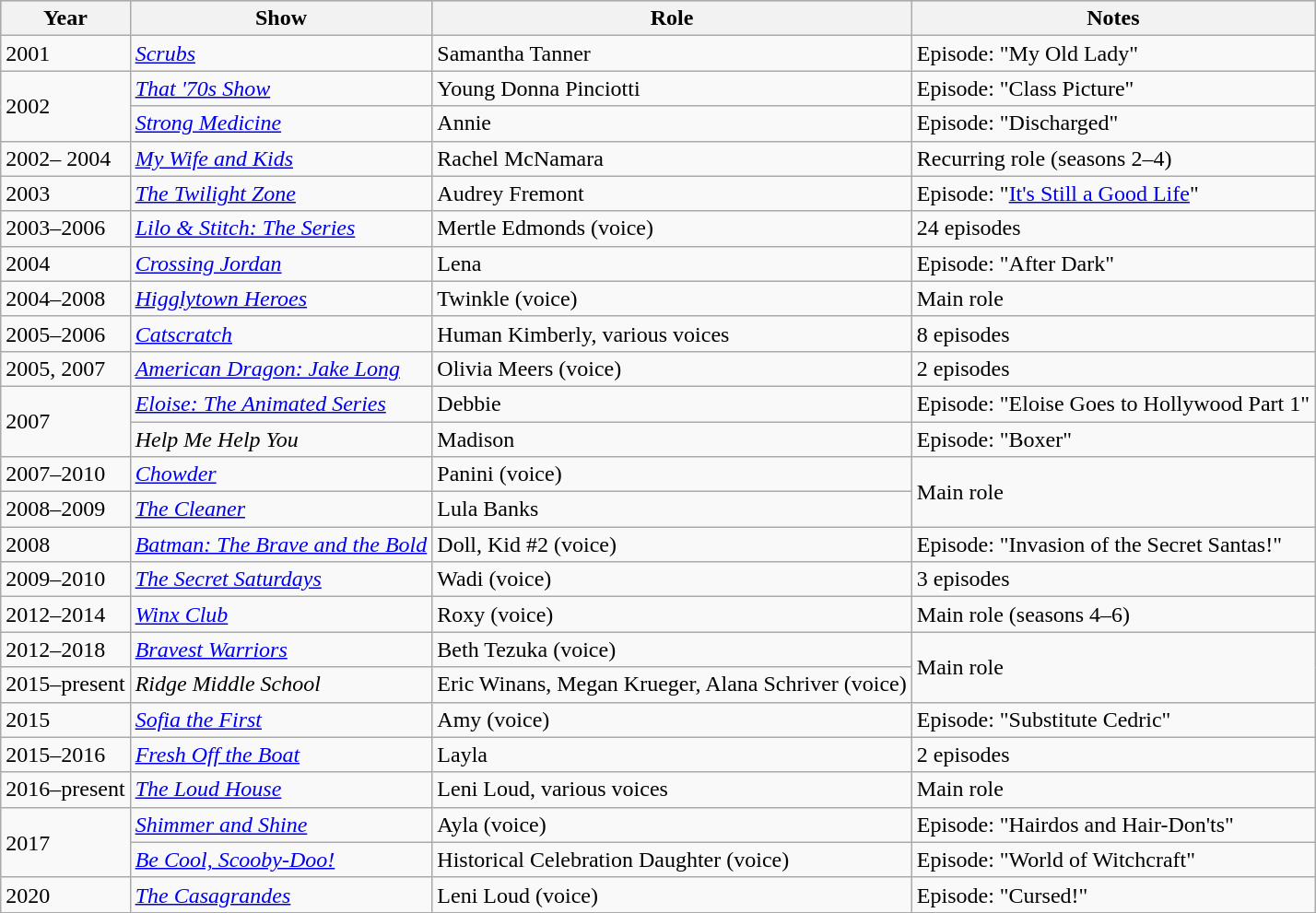<table class="wikitable">
<tr style="background:#b0c4de; text-align:center;">
<th>Year</th>
<th>Show</th>
<th>Role</th>
<th>Notes</th>
</tr>
<tr>
<td>2001</td>
<td><em><a href='#'>Scrubs</a></em></td>
<td>Samantha Tanner</td>
<td>Episode: "My Old Lady"</td>
</tr>
<tr>
<td rowspan=2>2002</td>
<td><em><a href='#'>That '70s Show</a></em></td>
<td>Young Donna Pinciotti</td>
<td>Episode: "Class Picture"</td>
</tr>
<tr>
<td><em><a href='#'>Strong Medicine</a></em></td>
<td>Annie</td>
<td>Episode: "Discharged"</td>
</tr>
<tr>
<td>2002– 2004</td>
<td><em><a href='#'>My Wife and Kids</a></em></td>
<td>Rachel McNamara</td>
<td>Recurring role (seasons 2–4)</td>
</tr>
<tr>
<td>2003</td>
<td><em><a href='#'>The Twilight Zone</a></em></td>
<td>Audrey Fremont</td>
<td>Episode: "<a href='#'>It's Still a Good Life</a>"</td>
</tr>
<tr>
<td>2003–2006</td>
<td><em><a href='#'>Lilo & Stitch: The Series</a></em></td>
<td>Mertle Edmonds (voice)</td>
<td>24 episodes</td>
</tr>
<tr>
<td>2004</td>
<td><em><a href='#'>Crossing Jordan</a></em></td>
<td>Lena</td>
<td>Episode: "After Dark"</td>
</tr>
<tr>
<td>2004–2008</td>
<td><em><a href='#'>Higglytown Heroes</a></em></td>
<td>Twinkle (voice)</td>
<td>Main role</td>
</tr>
<tr>
<td>2005–2006</td>
<td><em><a href='#'>Catscratch</a></em></td>
<td>Human Kimberly, various voices</td>
<td>8 episodes</td>
</tr>
<tr>
<td>2005, 2007</td>
<td><em><a href='#'>American Dragon: Jake Long</a></em></td>
<td>Olivia Meers (voice)</td>
<td>2 episodes</td>
</tr>
<tr>
<td rowspan=2>2007</td>
<td><em><a href='#'>Eloise: The Animated Series</a></em></td>
<td>Debbie</td>
<td>Episode: "Eloise Goes to Hollywood Part 1"</td>
</tr>
<tr>
<td><em>Help Me Help You</em></td>
<td>Madison</td>
<td>Episode: "Boxer"</td>
</tr>
<tr>
<td>2007–2010</td>
<td><em><a href='#'>Chowder</a></em></td>
<td>Panini (voice)</td>
<td rowspan="2">Main role</td>
</tr>
<tr>
<td>2008–2009</td>
<td><em><a href='#'>The Cleaner</a></em></td>
<td>Lula Banks</td>
</tr>
<tr>
<td>2008</td>
<td><em><a href='#'>Batman: The Brave and the Bold</a></em></td>
<td>Doll, Kid #2 (voice)</td>
<td>Episode: "Invasion of the Secret Santas!"</td>
</tr>
<tr>
<td>2009–2010</td>
<td><em><a href='#'>The Secret Saturdays</a></em></td>
<td>Wadi (voice)</td>
<td>3 episodes</td>
</tr>
<tr>
<td>2012–2014</td>
<td><em><a href='#'>Winx Club</a></em></td>
<td>Roxy (voice)</td>
<td>Main role (seasons 4–6)</td>
</tr>
<tr>
<td>2012–2018</td>
<td><em><a href='#'>Bravest Warriors</a></em></td>
<td>Beth Tezuka (voice)</td>
<td rowspan="2">Main role</td>
</tr>
<tr>
<td>2015–present</td>
<td><em>Ridge Middle School</em></td>
<td>Eric Winans, Megan Krueger, Alana Schriver (voice)</td>
</tr>
<tr>
<td>2015</td>
<td><em><a href='#'>Sofia the First</a></em></td>
<td>Amy (voice)</td>
<td>Episode: "Substitute Cedric"</td>
</tr>
<tr>
<td>2015–2016</td>
<td><em><a href='#'>Fresh Off the Boat</a></em></td>
<td>Layla</td>
<td>2 episodes</td>
</tr>
<tr>
<td>2016–present</td>
<td><em><a href='#'>The Loud House</a></em></td>
<td>Leni Loud, various voices</td>
<td>Main role</td>
</tr>
<tr>
<td rowspan="2">2017</td>
<td><em><a href='#'>Shimmer and Shine</a></em></td>
<td>Ayla (voice)</td>
<td>Episode: "Hairdos and Hair-Don'ts"</td>
</tr>
<tr>
<td><em><a href='#'>Be Cool, Scooby-Doo!</a></em></td>
<td>Historical Celebration Daughter (voice)</td>
<td>Episode: "World of Witchcraft"</td>
</tr>
<tr>
<td>2020</td>
<td><em><a href='#'>The Casagrandes</a></em></td>
<td>Leni Loud (voice)</td>
<td>Episode: "Cursed!"</td>
</tr>
</table>
